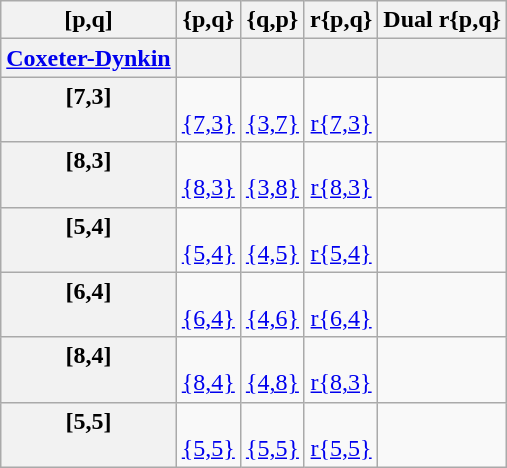<table class="wikitable">
<tr>
<th>[p,q]</th>
<th>{p,q}</th>
<th>{q,p}</th>
<th>r{p,q}</th>
<th>Dual r{p,q}</th>
</tr>
<tr>
<th><a href='#'>Coxeter-Dynkin</a></th>
<th></th>
<th></th>
<th></th>
<th></th>
</tr>
<tr align=center valign=top>
<th valign=center>[7,3]</th>
<td><br><a href='#'>{7,3}</a></td>
<td><br><a href='#'>{3,7}</a></td>
<td><br><a href='#'>r{7,3}</a></td>
<td></td>
</tr>
<tr align=center valign=top>
<th valign=center>[8,3]</th>
<td><br><a href='#'>{8,3}</a></td>
<td><br><a href='#'>{3,8}</a></td>
<td><br><a href='#'>r{8,3}</a></td>
<td></td>
</tr>
<tr align=center valign=top>
<th valign=center>[5,4]</th>
<td><br><a href='#'>{5,4}</a></td>
<td><br><a href='#'>{4,5}</a></td>
<td><br><a href='#'>r{5,4}</a></td>
<td></td>
</tr>
<tr align=center valign=top>
<th valign=center>[6,4]</th>
<td><br><a href='#'>{6,4}</a></td>
<td><br><a href='#'>{4,6}</a></td>
<td><br><a href='#'>r{6,4}</a></td>
<td></td>
</tr>
<tr align=center valign=top>
<th valign=center>[8,4]</th>
<td><br><a href='#'>{8,4}</a></td>
<td><br><a href='#'>{4,8}</a></td>
<td><br><a href='#'>r{8,3}</a></td>
<td></td>
</tr>
<tr align=center valign=top>
<th valign=center>[5,5]</th>
<td><br><a href='#'>{5,5}</a></td>
<td><br><a href='#'>{5,5}</a></td>
<td><br><a href='#'>r{5,5}</a></td>
<td></td>
</tr>
</table>
